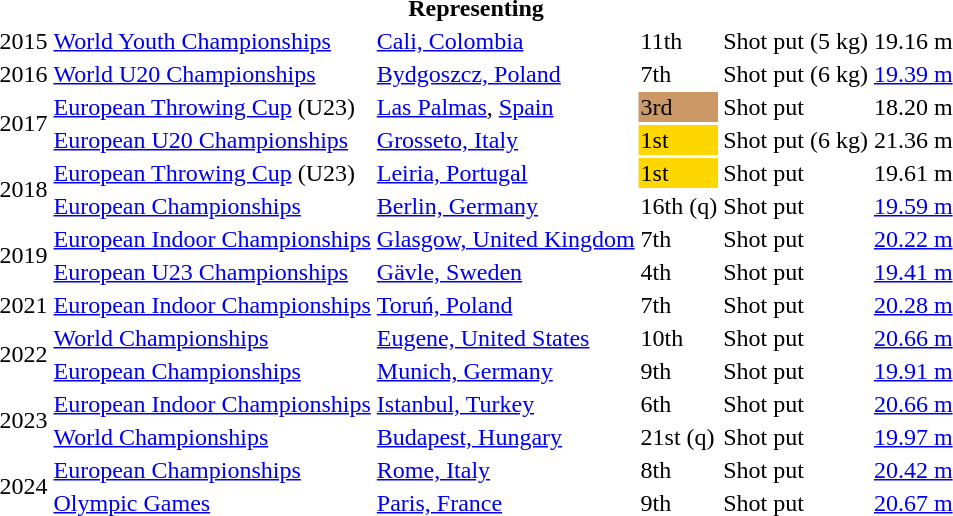<table>
<tr>
<th colspan="6">Representing </th>
</tr>
<tr>
<td>2015</td>
<td><a href='#'>World Youth Championships</a></td>
<td><a href='#'>Cali, Colombia</a></td>
<td>11th</td>
<td>Shot put (5 kg)</td>
<td>19.16 m</td>
</tr>
<tr>
<td>2016</td>
<td><a href='#'>World U20 Championships</a></td>
<td><a href='#'>Bydgoszcz, Poland</a></td>
<td>7th</td>
<td>Shot put (6 kg)</td>
<td><a href='#'>19.39 m</a></td>
</tr>
<tr>
<td rowspan=2>2017</td>
<td><a href='#'>European Throwing Cup</a> (U23)</td>
<td><a href='#'>Las Palmas</a>, <a href='#'>Spain</a></td>
<td bgcolor=cc9966>3rd</td>
<td>Shot put</td>
<td>18.20 m</td>
</tr>
<tr>
<td><a href='#'>European U20 Championships</a></td>
<td><a href='#'>Grosseto, Italy</a></td>
<td bgcolor=gold>1st</td>
<td>Shot put (6 kg)</td>
<td>21.36 m</td>
</tr>
<tr>
<td rowspan=2>2018</td>
<td><a href='#'>European Throwing Cup</a> (U23)</td>
<td><a href='#'>Leiria, Portugal</a></td>
<td bgcolor=gold>1st</td>
<td>Shot put</td>
<td>19.61 m</td>
</tr>
<tr>
<td><a href='#'>European Championships</a></td>
<td><a href='#'>Berlin, Germany</a></td>
<td>16th (q)</td>
<td>Shot put</td>
<td><a href='#'>19.59 m</a></td>
</tr>
<tr>
<td rowspan=2>2019</td>
<td><a href='#'>European Indoor Championships</a></td>
<td><a href='#'>Glasgow, United Kingdom</a></td>
<td>7th</td>
<td>Shot put</td>
<td><a href='#'>20.22 m</a></td>
</tr>
<tr>
<td><a href='#'>European U23 Championships</a></td>
<td><a href='#'>Gävle, Sweden</a></td>
<td>4th</td>
<td>Shot put</td>
<td><a href='#'>19.41 m</a></td>
</tr>
<tr>
<td>2021</td>
<td><a href='#'>European Indoor Championships</a></td>
<td><a href='#'>Toruń, Poland</a></td>
<td>7th</td>
<td>Shot put</td>
<td><a href='#'>20.28 m</a></td>
</tr>
<tr>
<td rowspan=2>2022</td>
<td><a href='#'>World Championships</a></td>
<td><a href='#'>Eugene, United States</a></td>
<td>10th</td>
<td>Shot put</td>
<td><a href='#'>20.66 m</a></td>
</tr>
<tr>
<td><a href='#'>European Championships</a></td>
<td><a href='#'>Munich, Germany</a></td>
<td>9th</td>
<td>Shot put</td>
<td><a href='#'>19.91 m</a></td>
</tr>
<tr>
<td rowspan=2>2023</td>
<td><a href='#'>European Indoor Championships</a></td>
<td><a href='#'>Istanbul, Turkey</a></td>
<td>6th</td>
<td>Shot put</td>
<td><a href='#'>20.66 m</a></td>
</tr>
<tr>
<td><a href='#'>World Championships</a></td>
<td><a href='#'>Budapest, Hungary</a></td>
<td>21st (q)</td>
<td>Shot put</td>
<td><a href='#'>19.97 m</a></td>
</tr>
<tr>
<td rowspan=2>2024</td>
<td><a href='#'>European Championships</a></td>
<td><a href='#'>Rome, Italy</a></td>
<td>8th</td>
<td>Shot put</td>
<td><a href='#'>20.42 m</a></td>
</tr>
<tr>
<td><a href='#'>Olympic Games</a></td>
<td><a href='#'>Paris, France</a></td>
<td>9th</td>
<td>Shot put</td>
<td><a href='#'>20.67 m</a></td>
</tr>
</table>
